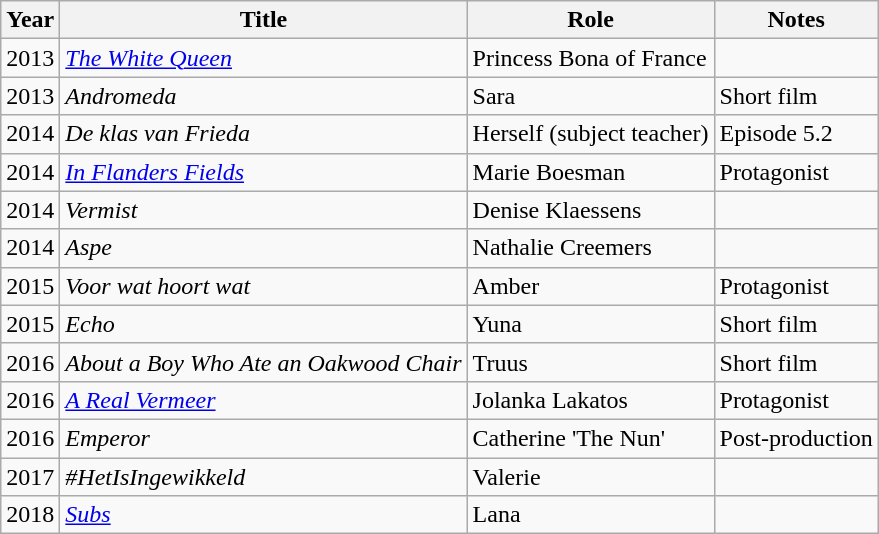<table class="wikitable plainrowheaders sortable">
<tr>
<th>Year</th>
<th>Title</th>
<th>Role</th>
<th>Notes</th>
</tr>
<tr>
<td>2013</td>
<td><em><a href='#'>The White Queen</a></em></td>
<td>Princess Bona of France</td>
<td></td>
</tr>
<tr>
<td>2013</td>
<td><em>Andromeda</em></td>
<td>Sara</td>
<td>Short film</td>
</tr>
<tr>
<td>2014</td>
<td><em>De klas van Frieda</em></td>
<td>Herself (subject teacher)</td>
<td>Episode 5.2</td>
</tr>
<tr>
<td>2014</td>
<td><em><a href='#'>In Flanders Fields</a></em></td>
<td>Marie Boesman</td>
<td>Protagonist</td>
</tr>
<tr>
<td>2014</td>
<td><em>Vermist</em></td>
<td>Denise Klaessens</td>
<td></td>
</tr>
<tr>
<td>2014</td>
<td><em>Aspe</em></td>
<td>Nathalie Creemers</td>
<td></td>
</tr>
<tr>
<td>2015</td>
<td><em>Voor wat hoort wat</em></td>
<td>Amber</td>
<td>Protagonist</td>
</tr>
<tr>
<td>2015</td>
<td><em>Echo</em></td>
<td>Yuna</td>
<td>Short film</td>
</tr>
<tr>
<td>2016</td>
<td><em>About a Boy Who Ate an Oakwood Chair</em></td>
<td>Truus</td>
<td>Short film</td>
</tr>
<tr>
<td>2016</td>
<td><em><a href='#'>A Real Vermeer</a></em></td>
<td>Jolanka Lakatos</td>
<td>Protagonist</td>
</tr>
<tr>
<td>2016</td>
<td><em>Emperor</em></td>
<td>Catherine 'The Nun'</td>
<td>Post-production</td>
</tr>
<tr>
<td>2017</td>
<td><em>#HetIsIngewikkeld</em></td>
<td>Valerie</td>
<td></td>
</tr>
<tr>
<td>2018</td>
<td><em><a href='#'>Subs</a></em></td>
<td>Lana</td>
<td></td>
</tr>
</table>
